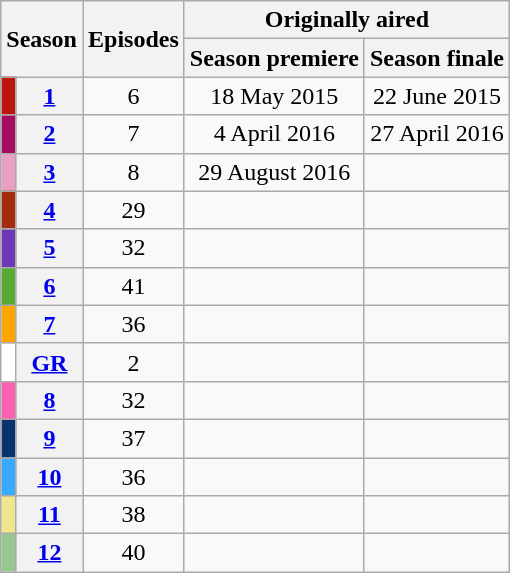<table class="wikitable sortable" style="text-align:center;">
<tr>
<th colspan=2 rowspan="2">Season</th>
<th rowspan="2">Episodes</th>
<th colspan="2">Originally aired</th>
</tr>
<tr>
<th>Season premiere</th>
<th>Season finale</th>
</tr>
<tr>
<td style="background:#BA160C; height:10px;"></td>
<th><a href='#'>1</a></th>
<td>6</td>
<td>18 May 2015</td>
<td>22 June 2015</td>
</tr>
<tr>
<td style="background:#A50B5E; height:10px;"></td>
<th><a href='#'>2</a></th>
<td>7</td>
<td>4 April 2016</td>
<td>27 April 2016</td>
</tr>
<tr>
<td style="background:#E79FC4; height:10px;"></td>
<th><a href='#'>3</a></th>
<td>8</td>
<td>29 August 2016</td>
<td></td>
</tr>
<tr>
<td style="background:#A62B0C; height:10px;"></td>
<th><a href='#'>4</a></th>
<td>29</td>
<td></td>
<td></td>
</tr>
<tr>
<td style="background:#6D38B4; height:10px;"></td>
<th><a href='#'>5</a></th>
<td>32</td>
<td></td>
<td></td>
</tr>
<tr>
<td style="background:#56A933; height:10px;"></td>
<th><a href='#'>6</a></th>
<td>41</td>
<td></td>
<td></td>
</tr>
<tr>
<td style="background:#FFA500; height:10px;"></td>
<th><a href='#'>7</a></th>
<td>36</td>
<td></td>
<td></td>
</tr>
<tr>
<td style="background:white; height:10px;"></td>
<th><a href='#'>GR</a></th>
<td>2</td>
<td></td>
<td></td>
</tr>
<tr>
<td style="background:#FF61B1; height:10px;"></td>
<th><a href='#'>8</a></th>
<td>32</td>
<td></td>
<td></td>
</tr>
<tr>
<td style="background:#0A336E; height:10px;"></td>
<th><a href='#'>9</a></th>
<td>37</td>
<td></td>
<td></td>
</tr>
<tr>
<td style="background:#38AAFF; height:10px;"></td>
<th><a href='#'>10</a></th>
<td>36</td>
<td></td>
<td></td>
</tr>
<tr>
<td style="background:#F0E68C; height:10px;"></td>
<th><a href='#'>11</a></th>
<td>38</td>
<td></td>
<td></td>
</tr>
<tr>
<td style="background:#96c78f; height:10px;"></td>
<th><a href='#'>12</a></th>
<td>40</td>
<td></td>
<td></td>
</tr>
</table>
